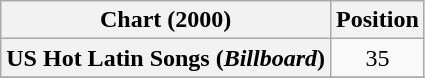<table class="wikitable plainrowheaders " style="text-align:center;">
<tr>
<th scope="col">Chart (2000)</th>
<th scope="col">Position</th>
</tr>
<tr>
<th scope="row">US Hot Latin Songs (<em>Billboard</em>)</th>
<td>35</td>
</tr>
<tr>
</tr>
</table>
